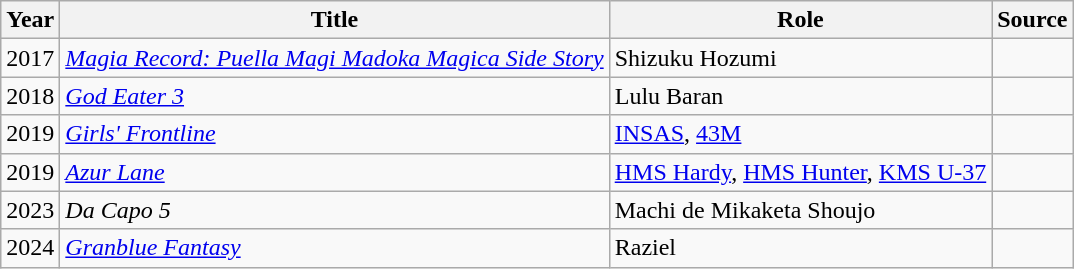<table class="wikitable sortable">
<tr>
<th>Year</th>
<th>Title</th>
<th>Role</th>
<th class="unsortable">Source</th>
</tr>
<tr>
<td>2017</td>
<td><em><a href='#'>Magia Record: Puella Magi Madoka Magica Side Story</a></em></td>
<td>Shizuku Hozumi</td>
<td></td>
</tr>
<tr>
<td>2018</td>
<td><em><a href='#'>God Eater 3</a></em></td>
<td>Lulu Baran</td>
<td></td>
</tr>
<tr>
<td>2019</td>
<td><em><a href='#'>Girls' Frontline</a></em></td>
<td><a href='#'>INSAS</a>, <a href='#'>43M</a></td>
<td></td>
</tr>
<tr>
<td>2019</td>
<td><em><a href='#'>Azur Lane</a></em></td>
<td><a href='#'>HMS Hardy</a>, <a href='#'>HMS Hunter</a>, <a href='#'>KMS U-37</a></td>
<td></td>
</tr>
<tr>
<td>2023</td>
<td><em>Da Capo 5</em></td>
<td>Machi de Mikaketa Shoujo</td>
<td></td>
</tr>
<tr>
<td>2024</td>
<td><em><a href='#'>Granblue Fantasy</a></em></td>
<td>Raziel</td>
<td></td>
</tr>
</table>
